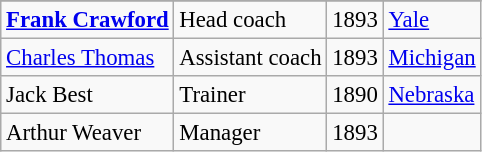<table class="wikitable" style="font-size: 95%">
<tr>
</tr>
<tr>
<td><strong><a href='#'>Frank Crawford</a></strong></td>
<td>Head coach</td>
<td>1893</td>
<td><a href='#'>Yale</a></td>
</tr>
<tr>
<td><a href='#'>Charles Thomas</a></td>
<td>Assistant coach</td>
<td>1893</td>
<td><a href='#'>Michigan</a></td>
</tr>
<tr>
<td>Jack Best</td>
<td>Trainer</td>
<td>1890</td>
<td><a href='#'>Nebraska</a></td>
</tr>
<tr>
<td>Arthur Weaver</td>
<td>Manager</td>
<td>1893</td>
<td></td>
</tr>
</table>
